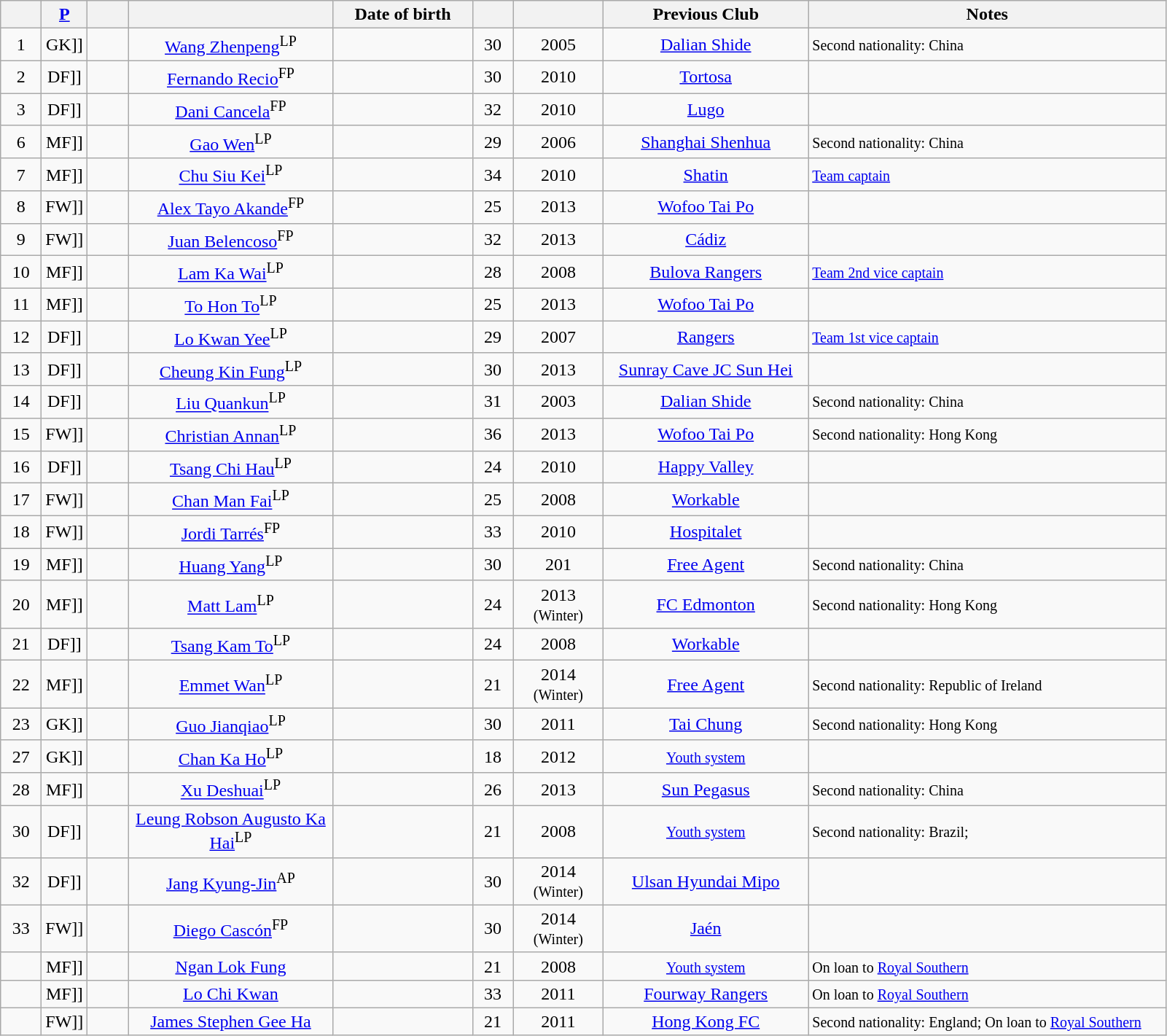<table class="wikitable sortable" style="text-align: center;">
<tr>
<th width=30></th>
<th width=30><a href='#'>P</a></th>
<th width=30></th>
<th width=180></th>
<th width=120>Date of birth</th>
<th width=30></th>
<th width=75></th>
<th width=180>Previous Club</th>
<th width=320>Notes</th>
</tr>
<tr>
<td>1</td>
<td [[>GK]]</td>
<td></td>
<td><a href='#'>Wang Zhenpeng</a><sup>LP</sup></td>
<td></td>
<td>30</td>
<td>2005</td>
<td> <a href='#'>Dalian Shide</a></td>
<td align=left><small>Second nationality: China</small></td>
</tr>
<tr>
<td>2</td>
<td [[>DF]]</td>
<td></td>
<td><a href='#'>Fernando Recio</a><sup>FP</sup></td>
<td></td>
<td>30</td>
<td>2010</td>
<td> <a href='#'>Tortosa</a></td>
<td></td>
</tr>
<tr>
<td>3</td>
<td [[>DF]]</td>
<td></td>
<td><a href='#'>Dani Cancela</a><sup>FP</sup></td>
<td></td>
<td>32</td>
<td>2010</td>
<td> <a href='#'>Lugo</a></td>
<td></td>
</tr>
<tr>
<td>6</td>
<td [[>MF]]</td>
<td></td>
<td><a href='#'>Gao Wen</a><sup>LP</sup></td>
<td></td>
<td>29</td>
<td>2006</td>
<td> <a href='#'>Shanghai Shenhua</a></td>
<td align=left><small>Second nationality: China</small></td>
</tr>
<tr>
<td>7</td>
<td [[>MF]]</td>
<td></td>
<td><a href='#'>Chu Siu Kei</a><sup>LP</sup></td>
<td></td>
<td>34</td>
<td>2010</td>
<td> <a href='#'>Shatin</a></td>
<td align=left><small><a href='#'>Team captain</a></small></td>
</tr>
<tr>
<td>8</td>
<td [[>FW]]</td>
<td></td>
<td><a href='#'>Alex Tayo Akande</a><sup>FP</sup></td>
<td></td>
<td>25</td>
<td>2013</td>
<td> <a href='#'>Wofoo Tai Po</a></td>
<td></td>
</tr>
<tr>
<td>9</td>
<td [[>FW]]</td>
<td></td>
<td><a href='#'>Juan Belencoso</a><sup>FP</sup></td>
<td></td>
<td>32</td>
<td>2013</td>
<td> <a href='#'>Cádiz</a></td>
<td></td>
</tr>
<tr>
<td>10</td>
<td [[>MF]]</td>
<td></td>
<td><a href='#'>Lam Ka Wai</a><sup>LP</sup></td>
<td></td>
<td>28</td>
<td>2008</td>
<td> <a href='#'>Bulova Rangers</a></td>
<td align=left><small><a href='#'>Team 2nd vice captain</a></small></td>
</tr>
<tr>
<td>11</td>
<td [[>MF]]</td>
<td></td>
<td><a href='#'>To Hon To</a><sup>LP</sup></td>
<td></td>
<td>25</td>
<td>2013</td>
<td> <a href='#'>Wofoo Tai Po</a></td>
<td></td>
</tr>
<tr>
<td>12</td>
<td [[>DF]]</td>
<td></td>
<td><a href='#'>Lo Kwan Yee</a><sup>LP</sup></td>
<td></td>
<td>29</td>
<td>2007</td>
<td> <a href='#'>Rangers</a></td>
<td align=left><small><a href='#'>Team 1st vice captain</a></small></td>
</tr>
<tr>
<td>13</td>
<td [[>DF]]</td>
<td></td>
<td><a href='#'>Cheung Kin Fung</a><sup>LP</sup></td>
<td></td>
<td>30</td>
<td>2013</td>
<td> <a href='#'>Sunray Cave JC Sun Hei</a></td>
<td></td>
</tr>
<tr>
<td>14</td>
<td [[>DF]]</td>
<td></td>
<td><a href='#'>Liu Quankun</a><sup>LP</sup></td>
<td></td>
<td>31</td>
<td>2003</td>
<td> <a href='#'>Dalian Shide</a></td>
<td align=left><small>Second nationality: China</small></td>
</tr>
<tr>
<td>15</td>
<td [[>FW]]</td>
<td></td>
<td><a href='#'>Christian Annan</a><sup>LP</sup></td>
<td></td>
<td>36</td>
<td>2013</td>
<td> <a href='#'>Wofoo Tai Po</a></td>
<td align=left><small>Second nationality: Hong Kong</small></td>
</tr>
<tr>
<td>16</td>
<td [[>DF]]</td>
<td></td>
<td><a href='#'>Tsang Chi Hau</a><sup>LP</sup></td>
<td></td>
<td>24</td>
<td>2010</td>
<td> <a href='#'>Happy Valley</a></td>
<td></td>
</tr>
<tr>
<td>17</td>
<td [[>FW]]</td>
<td></td>
<td><a href='#'>Chan Man Fai</a><sup>LP</sup></td>
<td></td>
<td>25</td>
<td>2008</td>
<td> <a href='#'>Workable</a></td>
<td></td>
</tr>
<tr>
<td>18</td>
<td [[>FW]]</td>
<td></td>
<td><a href='#'>Jordi Tarrés</a><sup>FP</sup></td>
<td></td>
<td>33</td>
<td>2010</td>
<td> <a href='#'>Hospitalet</a></td>
<td></td>
</tr>
<tr>
<td>19</td>
<td [[>MF]]</td>
<td></td>
<td><a href='#'>Huang Yang</a><sup>LP</sup></td>
<td></td>
<td>30</td>
<td>201</td>
<td><a href='#'>Free Agent</a></td>
<td align=left><small>Second nationality: China</small></td>
</tr>
<tr>
<td>20</td>
<td [[>MF]]</td>
<td></td>
<td><a href='#'>Matt Lam</a><sup>LP</sup></td>
<td></td>
<td>24</td>
<td>2013 <small>(Winter)</small></td>
<td> <a href='#'>FC Edmonton</a></td>
<td align=left><small>Second nationality: Hong Kong</small></td>
</tr>
<tr>
<td>21</td>
<td [[>DF]]</td>
<td></td>
<td><a href='#'>Tsang Kam To</a><sup>LP</sup></td>
<td></td>
<td>24</td>
<td>2008</td>
<td> <a href='#'>Workable</a></td>
<td></td>
</tr>
<tr>
<td>22</td>
<td [[>MF]]</td>
<td></td>
<td><a href='#'>Emmet Wan</a><sup>LP</sup></td>
<td></td>
<td>21</td>
<td>2014 <small>(Winter)</small></td>
<td><a href='#'>Free Agent</a></td>
<td align=left><small>Second nationality: Republic of Ireland</small></td>
</tr>
<tr>
<td>23</td>
<td [[>GK]]</td>
<td></td>
<td><a href='#'>Guo Jianqiao</a><sup>LP</sup></td>
<td></td>
<td>30</td>
<td>2011</td>
<td> <a href='#'>Tai Chung</a></td>
<td align=left><small>Second nationality: Hong Kong</small></td>
</tr>
<tr>
<td>27</td>
<td [[>GK]]</td>
<td></td>
<td><a href='#'>Chan Ka Ho</a><sup>LP</sup></td>
<td></td>
<td>18</td>
<td>2012</td>
<td><small><a href='#'>Youth system</a></small></td>
<td></td>
</tr>
<tr>
<td>28</td>
<td [[>MF]]</td>
<td></td>
<td><a href='#'>Xu Deshuai</a><sup>LP</sup></td>
<td></td>
<td>26</td>
<td>2013</td>
<td> <a href='#'>Sun Pegasus</a></td>
<td align=left><small>Second nationality: China</small></td>
</tr>
<tr>
<td>30</td>
<td [[>DF]]</td>
<td></td>
<td><a href='#'>Leung Robson Augusto Ka Hai</a><sup>LP</sup></td>
<td></td>
<td>21</td>
<td>2008</td>
<td><small><a href='#'>Youth system</a></small></td>
<td align=left><small>Second nationality: Brazil;</small></td>
</tr>
<tr>
<td>32</td>
<td [[>DF]]</td>
<td></td>
<td><a href='#'>Jang Kyung-Jin</a><sup>AP</sup></td>
<td></td>
<td>30</td>
<td>2014 <small>(Winter)</small></td>
<td> <a href='#'>Ulsan Hyundai Mipo</a></td>
<td></td>
</tr>
<tr>
<td>33</td>
<td [[>FW]]</td>
<td></td>
<td><a href='#'>Diego Cascón</a><sup>FP</sup></td>
<td></td>
<td>30</td>
<td>2014 <small>(Winter)</small></td>
<td> <a href='#'>Jaén</a></td>
<td></td>
</tr>
<tr>
<td></td>
<td [[>MF]]</td>
<td></td>
<td><a href='#'>Ngan Lok Fung</a></td>
<td></td>
<td>21</td>
<td>2008</td>
<td><small><a href='#'>Youth system</a></small></td>
<td align=left><small>On loan to <a href='#'>Royal Southern</a></small></td>
</tr>
<tr>
<td></td>
<td [[>MF]]</td>
<td></td>
<td><a href='#'>Lo Chi Kwan</a></td>
<td></td>
<td>33</td>
<td>2011</td>
<td> <a href='#'>Fourway Rangers</a></td>
<td align=left><small>On loan to <a href='#'>Royal Southern</a></small></td>
</tr>
<tr>
<td></td>
<td [[>FW]]</td>
<td></td>
<td><a href='#'>James Stephen Gee Ha</a></td>
<td></td>
<td>21</td>
<td>2011</td>
<td> <a href='#'>Hong Kong FC</a></td>
<td align=left><small>Second nationality: England; On loan to <a href='#'>Royal Southern</a></small><br>
</td>
</tr>
</table>
